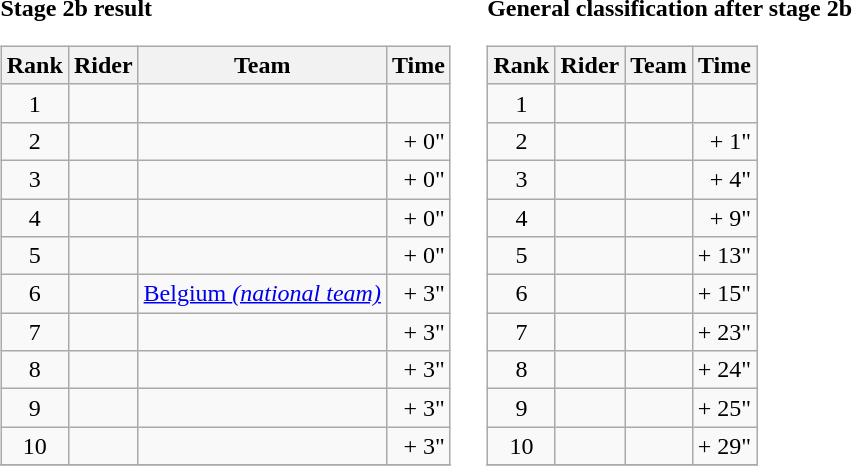<table>
<tr>
<td><strong>Stage 2b result</strong><br><table class="wikitable">
<tr>
<th>Rank</th>
<th>Rider</th>
<th>Team</th>
<th>Time</th>
</tr>
<tr>
<td style="text-align:center;">1</td>
<td></td>
<td></td>
<td align="right"></td>
</tr>
<tr>
<td style="text-align:center;">2</td>
<td></td>
<td></td>
<td align="right">+ 0"</td>
</tr>
<tr>
<td style="text-align:center;">3</td>
<td></td>
<td></td>
<td align="right">+ 0"</td>
</tr>
<tr>
<td style="text-align:center;">4</td>
<td></td>
<td></td>
<td align="right">+ 0"</td>
</tr>
<tr>
<td style="text-align:center;">5</td>
<td></td>
<td></td>
<td align="right">+ 0"</td>
</tr>
<tr>
<td style="text-align:center;">6</td>
<td></td>
<td><a href='#'>Belgium <em>(national team)</em></a></td>
<td align="right">+ 3"</td>
</tr>
<tr>
<td style="text-align:center;">7</td>
<td></td>
<td></td>
<td align="right">+ 3"</td>
</tr>
<tr>
<td style="text-align:center;">8</td>
<td> </td>
<td></td>
<td align="right">+ 3"</td>
</tr>
<tr>
<td style="text-align:center;">9</td>
<td></td>
<td></td>
<td align="right">+ 3"</td>
</tr>
<tr>
<td style="text-align:center;">10</td>
<td></td>
<td></td>
<td align="right">+ 3"</td>
</tr>
<tr>
</tr>
</table>
</td>
<td></td>
<td><strong>General classification after stage 2b</strong><br><table class="wikitable">
<tr>
<th>Rank</th>
<th>Rider</th>
<th>Team</th>
<th>Time</th>
</tr>
<tr>
<td style="text-align:center;">1</td>
<td> </td>
<td></td>
<td style="text-align:right;"></td>
</tr>
<tr>
<td style="text-align:center;">2</td>
<td></td>
<td></td>
<td style="text-align:right;">+ 1"</td>
</tr>
<tr>
<td style="text-align:center;">3</td>
<td></td>
<td></td>
<td style="text-align:right;">+ 4"</td>
</tr>
<tr>
<td style="text-align:center;">4</td>
<td></td>
<td></td>
<td style="text-align:right;">+ 9"</td>
</tr>
<tr>
<td style="text-align:center;">5</td>
<td></td>
<td></td>
<td style="text-align:right;">+ 13"</td>
</tr>
<tr>
<td style="text-align:center;">6</td>
<td></td>
<td></td>
<td style="text-align:right;">+ 15"</td>
</tr>
<tr>
<td style="text-align:center;">7</td>
<td></td>
<td></td>
<td style="text-align:right;">+ 23"</td>
</tr>
<tr>
<td style="text-align:center;">8</td>
<td></td>
<td></td>
<td style="text-align:right;">+ 24"</td>
</tr>
<tr>
<td style="text-align:center;">9</td>
<td></td>
<td></td>
<td style="text-align:right;">+ 25"</td>
</tr>
<tr>
<td style="text-align:center;">10</td>
<td></td>
<td></td>
<td style="text-align:right;">+ 29"</td>
</tr>
<tr>
</tr>
</table>
</td>
</tr>
</table>
